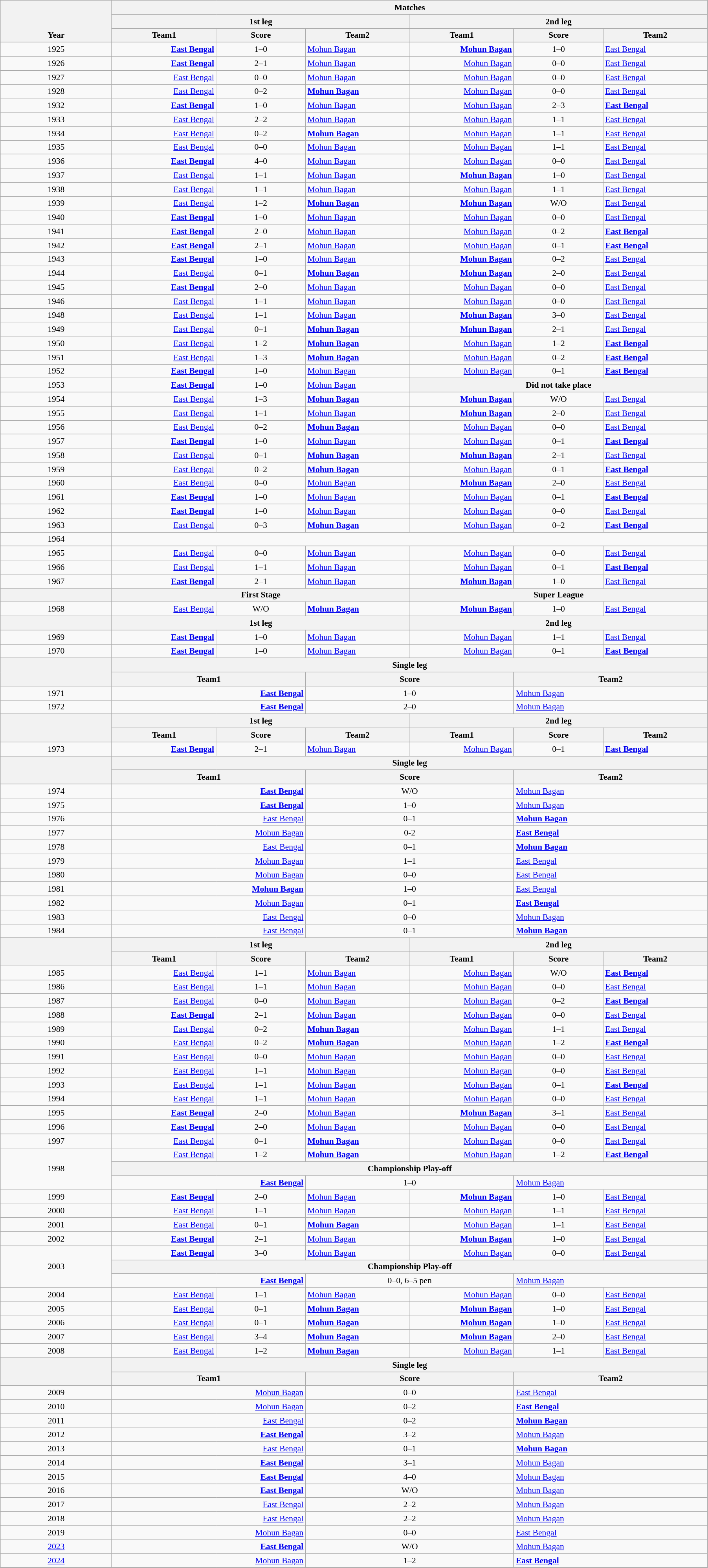<table class="wikitable" style="font-size:90%; width:95%; text-align:center">
<tr>
<th rowspan="3" valign="bottom" width="15%">Year</th>
<th colspan="6" width="80%">Matches</th>
</tr>
<tr>
<th colspan="3" width="40%">1st leg</th>
<th colspan="3" width="40%">2nd leg</th>
</tr>
<tr>
<th width="14%">Team1</th>
<th width="12%">Score</th>
<th width="14%">Team2</th>
<th width="14%">Team1</th>
<th width="12%">Score</th>
<th width="14%">Team2</th>
</tr>
<tr>
<td>1925</td>
<td align="right"><strong><a href='#'>East Bengal</a></strong></td>
<td align="center">1–0</td>
<td align="left"><a href='#'>Mohun Bagan</a></td>
<td align="right"><strong><a href='#'>Mohun Bagan</a></strong></td>
<td align="center">1–0</td>
<td align="left"><a href='#'>East Bengal</a></td>
</tr>
<tr>
<td>1926</td>
<td align="right"><strong><a href='#'>East Bengal</a></strong></td>
<td align="center">2–1</td>
<td align="left"><a href='#'>Mohun Bagan</a></td>
<td align="right"><a href='#'>Mohun Bagan</a></td>
<td align="center">0–0</td>
<td align="left"><a href='#'>East Bengal</a></td>
</tr>
<tr>
<td>1927</td>
<td align="right"><a href='#'>East Bengal</a></td>
<td align="center">0–0</td>
<td align="left"><a href='#'>Mohun Bagan</a></td>
<td align="right"><a href='#'>Mohun Bagan</a></td>
<td align="center">0–0</td>
<td align="left"><a href='#'>East Bengal</a></td>
</tr>
<tr>
<td>1928</td>
<td align="right"><a href='#'>East Bengal</a></td>
<td align="center">0–2</td>
<td align="left"><strong><a href='#'>Mohun Bagan</a></strong></td>
<td align="right"><a href='#'>Mohun Bagan</a></td>
<td align="center">0–0</td>
<td align="left"><a href='#'>East Bengal</a></td>
</tr>
<tr>
<td>1932</td>
<td align="right"><strong><a href='#'>East Bengal</a></strong></td>
<td align="center">1–0</td>
<td align="left"><a href='#'>Mohun Bagan</a></td>
<td align="right"><a href='#'>Mohun Bagan</a></td>
<td align="center">2–3</td>
<td align="left"><strong><a href='#'>East Bengal</a></strong></td>
</tr>
<tr>
<td>1933</td>
<td align="right"><a href='#'>East Bengal</a></td>
<td align="center">2–2</td>
<td align="left"><a href='#'>Mohun Bagan</a></td>
<td align="right"><a href='#'>Mohun Bagan</a></td>
<td align="center">1–1</td>
<td align="left"><a href='#'>East Bengal</a></td>
</tr>
<tr>
<td>1934</td>
<td align="right"><a href='#'>East Bengal</a></td>
<td align="center">0–2</td>
<td align="left"><strong><a href='#'>Mohun Bagan</a></strong></td>
<td align="right"><a href='#'>Mohun Bagan</a></td>
<td align="center">1–1</td>
<td align="left"><a href='#'>East Bengal</a></td>
</tr>
<tr>
<td>1935</td>
<td align="right"><a href='#'>East Bengal</a></td>
<td align="center">0–0</td>
<td align="left"><a href='#'>Mohun Bagan</a></td>
<td align="right"><a href='#'>Mohun Bagan</a></td>
<td align="center">1–1</td>
<td align="left"><a href='#'>East Bengal</a></td>
</tr>
<tr>
<td>1936</td>
<td align="right"><strong><a href='#'>East Bengal</a></strong></td>
<td align="center">4–0</td>
<td align="left"><a href='#'>Mohun Bagan</a></td>
<td align="right"><a href='#'>Mohun Bagan</a></td>
<td align="center">0–0</td>
<td align="left"><a href='#'>East Bengal</a></td>
</tr>
<tr>
<td>1937</td>
<td align="right"><a href='#'>East Bengal</a></td>
<td align="center">1–1</td>
<td align="left"><a href='#'>Mohun Bagan</a></td>
<td align="right"><strong><a href='#'>Mohun Bagan</a></strong></td>
<td align="center">1–0</td>
<td align="left"><a href='#'>East Bengal</a></td>
</tr>
<tr>
<td>1938</td>
<td align="right"><a href='#'>East Bengal</a></td>
<td align="center">1–1</td>
<td align="left"><a href='#'>Mohun Bagan</a></td>
<td align="right"><a href='#'>Mohun Bagan</a></td>
<td align="center">1–1</td>
<td align="left"><a href='#'>East Bengal</a></td>
</tr>
<tr>
<td>1939</td>
<td align="right"><a href='#'>East Bengal</a></td>
<td align="center">1–2</td>
<td align="left"><strong><a href='#'>Mohun Bagan</a></strong></td>
<td align="right"><strong><a href='#'>Mohun Bagan</a></strong></td>
<td align="center">W/O</td>
<td align="left"><a href='#'>East Bengal</a></td>
</tr>
<tr>
<td>1940</td>
<td align="right"><strong><a href='#'>East Bengal</a></strong></td>
<td align="center">1–0</td>
<td align="left"><a href='#'>Mohun Bagan</a></td>
<td align="right"><a href='#'>Mohun Bagan</a></td>
<td align="center">0–0</td>
<td align="left"><a href='#'>East Bengal</a></td>
</tr>
<tr>
<td>1941</td>
<td align="right"><strong><a href='#'>East Bengal</a></strong></td>
<td align="center">2–0</td>
<td align="left"><a href='#'>Mohun Bagan</a></td>
<td align="right"><a href='#'>Mohun Bagan</a></td>
<td align="center">0–2</td>
<td align="left"><strong><a href='#'>East Bengal</a></strong></td>
</tr>
<tr>
<td>1942</td>
<td align="right"><strong><a href='#'>East Bengal</a></strong></td>
<td align="center">2–1</td>
<td align="left"><a href='#'>Mohun Bagan</a></td>
<td align="right"><a href='#'>Mohun Bagan</a></td>
<td align="center">0–1</td>
<td align="left"><strong><a href='#'>East Bengal</a></strong></td>
</tr>
<tr>
<td>1943</td>
<td align="right"><strong><a href='#'>East Bengal</a></strong></td>
<td align="center">1–0</td>
<td align="left"><a href='#'>Mohun Bagan</a></td>
<td align="right"><strong><a href='#'>Mohun Bagan</a></strong></td>
<td align="center">0–2</td>
<td align="left"><a href='#'>East Bengal</a></td>
</tr>
<tr>
<td>1944</td>
<td align="right"><a href='#'>East Bengal</a></td>
<td align="center">0–1</td>
<td align="left"><strong><a href='#'>Mohun Bagan</a></strong></td>
<td align="right"><strong><a href='#'>Mohun Bagan</a></strong></td>
<td align="center">2–0</td>
<td align="left"><a href='#'>East Bengal</a></td>
</tr>
<tr>
<td>1945</td>
<td align="right"><strong><a href='#'>East Bengal</a></strong></td>
<td align="center">2–0</td>
<td align="left"><a href='#'>Mohun Bagan</a></td>
<td align="right"><a href='#'>Mohun Bagan</a></td>
<td align="center">0–0</td>
<td align="left"><a href='#'>East Bengal</a></td>
</tr>
<tr>
<td>1946</td>
<td align="right"><a href='#'>East Bengal</a></td>
<td align="center">1–1</td>
<td align="left"><a href='#'>Mohun Bagan</a></td>
<td align="right"><a href='#'>Mohun Bagan</a></td>
<td align="center">0–0</td>
<td align="left"><a href='#'>East Bengal</a></td>
</tr>
<tr>
<td>1948</td>
<td align="right"><a href='#'>East Bengal</a></td>
<td align="center">1–1</td>
<td align="left"><a href='#'>Mohun Bagan</a></td>
<td align="right"><strong><a href='#'>Mohun Bagan</a></strong></td>
<td align="center">3–0</td>
<td align="left"><a href='#'>East Bengal</a></td>
</tr>
<tr>
<td>1949</td>
<td align="right"><a href='#'>East Bengal</a></td>
<td align="center">0–1</td>
<td align="left"><strong><a href='#'>Mohun Bagan</a></strong></td>
<td align="right"><strong><a href='#'>Mohun Bagan</a></strong></td>
<td align="center">2–1</td>
<td align="left"><a href='#'>East Bengal</a></td>
</tr>
<tr>
<td>1950</td>
<td align="right"><a href='#'>East Bengal</a></td>
<td align="center">1–2</td>
<td align="left"><strong><a href='#'>Mohun Bagan</a></strong></td>
<td align="right"><a href='#'>Mohun Bagan</a></td>
<td align="center">1–2</td>
<td align="left"><strong><a href='#'>East Bengal</a></strong></td>
</tr>
<tr>
<td>1951</td>
<td align="right"><a href='#'>East Bengal</a></td>
<td align="center">1–3</td>
<td align="left"><strong><a href='#'>Mohun Bagan</a></strong></td>
<td align="right"><a href='#'>Mohun Bagan</a></td>
<td align="center">0–2</td>
<td align="left"><strong><a href='#'>East Bengal</a></strong></td>
</tr>
<tr>
<td>1952</td>
<td align="right"><strong><a href='#'>East Bengal</a></strong></td>
<td align="center">1–0</td>
<td align="left"><a href='#'>Mohun Bagan</a></td>
<td align="right"><a href='#'>Mohun Bagan</a></td>
<td align="center">0–1</td>
<td align="left"><strong><a href='#'>East Bengal</a></strong></td>
</tr>
<tr>
<td>1953</td>
<td align="right"><strong><a href='#'>East Bengal</a></strong></td>
<td align="center">1–0</td>
<td align="left"><a href='#'>Mohun Bagan</a></td>
<th colspan="3">Did not take place</th>
</tr>
<tr>
<td>1954</td>
<td align="right"><a href='#'>East Bengal</a></td>
<td align="center">1–3</td>
<td align="left"><strong><a href='#'>Mohun Bagan</a></strong></td>
<td align="right"><strong><a href='#'>Mohun Bagan</a></strong></td>
<td align="center">W/O</td>
<td align="left"><a href='#'>East Bengal</a></td>
</tr>
<tr>
<td>1955</td>
<td align="right"><a href='#'>East Bengal</a></td>
<td align="center">1–1</td>
<td align="left"><a href='#'>Mohun Bagan</a></td>
<td align="right"><strong><a href='#'>Mohun Bagan</a></strong></td>
<td align="center">2–0</td>
<td align="left"><a href='#'>East Bengal</a></td>
</tr>
<tr>
<td>1956</td>
<td align="right"><a href='#'>East Bengal</a></td>
<td align="center">0–2</td>
<td align="left"><strong><a href='#'>Mohun Bagan</a></strong></td>
<td align="right"><a href='#'>Mohun Bagan</a></td>
<td align="center">0–0</td>
<td align="left"><a href='#'>East Bengal</a></td>
</tr>
<tr>
<td>1957</td>
<td align="right"><strong><a href='#'>East Bengal</a></strong></td>
<td align="center">1–0</td>
<td align="left"><a href='#'>Mohun Bagan</a></td>
<td align="right"><a href='#'>Mohun Bagan</a></td>
<td align="center">0–1</td>
<td align="left"><strong><a href='#'>East Bengal</a></strong></td>
</tr>
<tr>
<td>1958</td>
<td align="right"><a href='#'>East Bengal</a></td>
<td align="center">0–1</td>
<td align="left"><strong><a href='#'>Mohun Bagan</a></strong></td>
<td align="right"><strong><a href='#'>Mohun Bagan</a></strong></td>
<td align="center">2–1</td>
<td align="left"><a href='#'>East Bengal</a></td>
</tr>
<tr>
<td>1959</td>
<td align="right"><a href='#'>East Bengal</a></td>
<td align="center">0–2</td>
<td align="left"><strong><a href='#'>Mohun Bagan</a></strong></td>
<td align="right"><a href='#'>Mohun Bagan</a></td>
<td align="center">0–1</td>
<td align="left"><strong><a href='#'>East Bengal</a></strong></td>
</tr>
<tr>
<td>1960</td>
<td align="right"><a href='#'>East Bengal</a></td>
<td align="center">0–0</td>
<td align="left"><a href='#'>Mohun Bagan</a></td>
<td align="right"><strong><a href='#'>Mohun Bagan</a></strong></td>
<td align="center">2–0</td>
<td align="left"><a href='#'>East Bengal</a></td>
</tr>
<tr>
<td>1961</td>
<td align="right"><strong><a href='#'>East Bengal</a></strong></td>
<td align="center">1–0</td>
<td align="left"><a href='#'>Mohun Bagan</a></td>
<td align="right"><a href='#'>Mohun Bagan</a></td>
<td align="center">0–1</td>
<td align="left"><strong><a href='#'>East Bengal</a></strong></td>
</tr>
<tr>
<td>1962</td>
<td align="right"><strong><a href='#'>East Bengal</a></strong></td>
<td align="center">1–0</td>
<td align="left"><a href='#'>Mohun Bagan</a></td>
<td align="right"><a href='#'>Mohun Bagan</a></td>
<td align="center">0–0</td>
<td align="left"><a href='#'>East Bengal</a></td>
</tr>
<tr>
<td>1963</td>
<td align="right"><a href='#'>East Bengal</a></td>
<td align="center">0–3</td>
<td align="left"><strong><a href='#'>Mohun Bagan</a></strong></td>
<td align="right"><a href='#'>Mohun Bagan</a></td>
<td align="center">0–2</td>
<td align="left"><strong><a href='#'>East Bengal</a>  </strong></td>
</tr>
<tr>
<td>1964</td>
</tr>
<tr>
<td>1965</td>
<td align="right"><a href='#'>East Bengal</a></td>
<td align="center">0–0</td>
<td align="left"><a href='#'>Mohun Bagan</a></td>
<td align="right"><a href='#'>Mohun Bagan</a></td>
<td align="center">0–0</td>
<td align="left"><a href='#'>East Bengal</a></td>
</tr>
<tr>
<td>1966</td>
<td align="right"><a href='#'>East Bengal</a></td>
<td align="center">1–1</td>
<td align="left"><a href='#'>Mohun Bagan</a></td>
<td align="right"><a href='#'>Mohun Bagan</a></td>
<td align="center">0–1</td>
<td align="left"><strong><a href='#'>East Bengal</a></strong></td>
</tr>
<tr>
<td>1967</td>
<td align="right"><strong><a href='#'>East Bengal</a></strong></td>
<td align="center">2–1</td>
<td align="left"><a href='#'>Mohun Bagan</a></td>
<td align="right"><strong><a href='#'>Mohun Bagan</a></strong></td>
<td align="center">1–0</td>
<td align="left"><a href='#'>East Bengal</a></td>
</tr>
<tr>
<th width="15%"></th>
<th colspan="3" width="40%">First Stage</th>
<th colspan="3" width="40%">Super League</th>
</tr>
<tr>
<td>1968</td>
<td align="right"><a href='#'>East Bengal</a></td>
<td align="center">W/O</td>
<td align="left"><strong><a href='#'>Mohun Bagan</a></strong></td>
<td align="right"><strong><a href='#'>Mohun Bagan</a></strong></td>
<td align="center">1–0</td>
<td align="left"><a href='#'>East Bengal</a></td>
</tr>
<tr>
<th width="15%"></th>
<th colspan="3" width="40%">1st leg</th>
<th colspan="3" width="40%">2nd leg</th>
</tr>
<tr>
<td>1969</td>
<td align="right"><strong><a href='#'>East Bengal</a></strong></td>
<td align="center">1–0</td>
<td align="left"><a href='#'>Mohun Bagan</a></td>
<td align="right"><a href='#'>Mohun Bagan</a></td>
<td align="center">1–1</td>
<td align="left"><a href='#'>East Bengal</a></td>
</tr>
<tr>
<td>1970</td>
<td align="right"><strong><a href='#'>East Bengal</a></strong></td>
<td align="center">1–0</td>
<td align="left"><a href='#'>Mohun Bagan</a></td>
<td align="right"><a href='#'>Mohun Bagan</a></td>
<td align="center">0–1</td>
<td align="left"><strong><a href='#'>East Bengal</a></strong></td>
</tr>
<tr>
<th rowspan="2" width="15%"></th>
<th colspan="6" width="80%">Single leg</th>
</tr>
<tr>
<th colspan="2" width="28%">Team1</th>
<th colspan="2" width="24%">Score</th>
<th colspan="2" width="28%">Team2</th>
</tr>
<tr>
<td>1971</td>
<td colspan="2" align="right"><strong><a href='#'>East Bengal</a></strong></td>
<td colspan="2" align="center">1–0</td>
<td colspan="2" align="left"><a href='#'>Mohun Bagan</a></td>
</tr>
<tr>
<td>1972</td>
<td colspan="2" align="right"><strong><a href='#'>East Bengal</a></strong></td>
<td colspan="2" align="center">2–0</td>
<td colspan="2" align="left"><a href='#'>Mohun Bagan</a></td>
</tr>
<tr>
<th rowspan="2" width="15%"></th>
<th colspan="3" width="40%">1st leg</th>
<th colspan="3" width="40%">2nd leg</th>
</tr>
<tr>
<th width="14%">Team1</th>
<th width="12%">Score</th>
<th width="14%">Team2</th>
<th width="14%">Team1</th>
<th width="12%">Score</th>
<th width="14%">Team2</th>
</tr>
<tr>
<td>1973</td>
<td align="right"><strong><a href='#'>East Bengal</a></strong></td>
<td align="center">2–1</td>
<td align="left"><a href='#'>Mohun Bagan</a></td>
<td align="right"><a href='#'>Mohun Bagan</a></td>
<td align="center">0–1</td>
<td align="left"><strong><a href='#'>East Bengal</a></strong></td>
</tr>
<tr>
<th rowspan="2" width="15%"></th>
<th colspan="6" width="80%">Single leg</th>
</tr>
<tr>
<th colspan="2" width="28%">Team1</th>
<th colspan="2" width="24%">Score</th>
<th colspan="2" width="28%">Team2</th>
</tr>
<tr>
<td>1974</td>
<td colspan="2" align="right"><strong><a href='#'>East Bengal</a></strong></td>
<td colspan="2" align="center">W/O</td>
<td colspan="2" align="left"><a href='#'>Mohun Bagan</a></td>
</tr>
<tr>
<td>1975</td>
<td colspan="2" align="right"><strong><a href='#'>East Bengal</a></strong></td>
<td colspan="2" align="center">1–0</td>
<td colspan="2" align="left"><a href='#'>Mohun Bagan</a></td>
</tr>
<tr>
<td>1976</td>
<td colspan="2" align="right"><a href='#'>East Bengal</a></td>
<td colspan="2" align="center">0–1</td>
<td colspan="2" align="left"><strong><a href='#'>Mohun Bagan</a></strong></td>
</tr>
<tr>
<td>1977</td>
<td colspan="2" align="right"><a href='#'>Mohun Bagan</a></td>
<td colspan="2" align="center">0-2</td>
<td colspan="2" align="left"><strong><a href='#'>East Bengal</a></strong></td>
</tr>
<tr>
<td>1978</td>
<td colspan="2" align="right"><a href='#'>East Bengal</a></td>
<td colspan="2" align="center">0–1</td>
<td colspan="2" align="left"><strong><a href='#'>Mohun Bagan</a></strong></td>
</tr>
<tr>
<td>1979</td>
<td colspan="2" align="right"><a href='#'>Mohun Bagan</a></td>
<td colspan="2" align="center">1–1</td>
<td colspan="2" align="left"><a href='#'>East Bengal</a></td>
</tr>
<tr>
<td>1980</td>
<td colspan="2" align="right"><a href='#'>Mohun Bagan</a></td>
<td colspan="2" align="center">0–0</td>
<td colspan="2" align="left"><a href='#'>East Bengal</a></td>
</tr>
<tr>
<td>1981</td>
<td colspan="2" align="right"><strong><a href='#'>Mohun Bagan</a></strong></td>
<td colspan="2" align="center">1–0</td>
<td colspan="2" align="left"><a href='#'>East Bengal</a></td>
</tr>
<tr>
<td>1982</td>
<td colspan="2" align="right"><a href='#'>Mohun Bagan</a></td>
<td colspan="2" align="center">0–1</td>
<td colspan="2" align="left"><strong><a href='#'>East Bengal</a></strong></td>
</tr>
<tr>
<td>1983</td>
<td colspan="2" align="right"><a href='#'>East Bengal</a></td>
<td colspan="2" align="center">0–0</td>
<td colspan="2" align="left"><a href='#'>Mohun Bagan</a></td>
</tr>
<tr>
<td>1984</td>
<td colspan="2" align="right"><a href='#'>East Bengal</a></td>
<td colspan="2" align="center">0–1</td>
<td colspan="2" align="left"><strong><a href='#'>Mohun Bagan</a></strong></td>
</tr>
<tr>
<th rowspan="2" width="15%"></th>
<th colspan="3" width="40%">1st leg</th>
<th colspan="3" width="40%">2nd leg</th>
</tr>
<tr>
<th width="14%">Team1</th>
<th width="12%">Score</th>
<th width="14%">Team2</th>
<th width="14%">Team1</th>
<th width="12%">Score</th>
<th width="14%">Team2</th>
</tr>
<tr>
<td>1985</td>
<td align="right"><a href='#'>East Bengal</a></td>
<td align="center">1–1</td>
<td align="left"><a href='#'>Mohun Bagan</a></td>
<td align="right"><a href='#'>Mohun Bagan</a></td>
<td align="center">W/O</td>
<td align="left"><strong><a href='#'>East Bengal</a></strong></td>
</tr>
<tr>
<td>1986</td>
<td align="right"><a href='#'>East Bengal</a></td>
<td align="center">1–1</td>
<td align="left"><a href='#'>Mohun Bagan</a></td>
<td align="right"><a href='#'>Mohun Bagan</a></td>
<td align="center">0–0</td>
<td align="left"><a href='#'>East Bengal</a></td>
</tr>
<tr>
<td>1987</td>
<td align="right"><a href='#'>East Bengal</a></td>
<td align="center">0–0</td>
<td align="left"><a href='#'>Mohun Bagan</a></td>
<td align="right"><a href='#'>Mohun Bagan</a></td>
<td align="center">0–2</td>
<td align="left"><strong><a href='#'>East Bengal</a></strong></td>
</tr>
<tr>
<td>1988</td>
<td align="right"><strong><a href='#'>East Bengal</a></strong></td>
<td align="center">2–1</td>
<td align="left"><a href='#'>Mohun Bagan</a></td>
<td align="right"><a href='#'>Mohun Bagan</a></td>
<td align="center">0–0</td>
<td align="left"><a href='#'>East Bengal</a></td>
</tr>
<tr>
<td>1989</td>
<td align="right"><a href='#'>East Bengal</a></td>
<td align="center">0–2</td>
<td align="left"><strong><a href='#'>Mohun Bagan</a></strong></td>
<td align="right"><a href='#'>Mohun Bagan</a></td>
<td align="center">1–1</td>
<td align="left"><a href='#'>East Bengal</a></td>
</tr>
<tr>
<td>1990</td>
<td align="right"><a href='#'>East Bengal</a></td>
<td align="center">0–2</td>
<td align="left"><strong><a href='#'>Mohun Bagan</a></strong></td>
<td align="right"><a href='#'>Mohun Bagan</a></td>
<td align="center">1–2</td>
<td align="left"><strong><a href='#'>East Bengal</a></strong></td>
</tr>
<tr>
<td>1991</td>
<td align="right"><a href='#'>East Bengal</a></td>
<td align="center">0–0</td>
<td align="left"><a href='#'>Mohun Bagan</a></td>
<td align="right"><a href='#'>Mohun Bagan</a></td>
<td align="center">0–0</td>
<td align="left"><a href='#'>East Bengal</a></td>
</tr>
<tr>
<td>1992</td>
<td align="right"><a href='#'>East Bengal</a></td>
<td align="center">1–1</td>
<td align="left"><a href='#'>Mohun Bagan</a></td>
<td align="right"><a href='#'>Mohun Bagan</a></td>
<td align="center">0–0</td>
<td align="left"><a href='#'>East Bengal</a></td>
</tr>
<tr>
<td>1993</td>
<td align="right"><a href='#'>East Bengal</a></td>
<td align="center">1–1</td>
<td align="left"><a href='#'>Mohun Bagan</a></td>
<td align="right"><a href='#'>Mohun Bagan</a></td>
<td align="center">0–1</td>
<td align="left"><strong><a href='#'>East Bengal</a></strong></td>
</tr>
<tr>
<td>1994</td>
<td align="right"><a href='#'>East Bengal</a></td>
<td align="center">1–1</td>
<td align="left"><a href='#'>Mohun Bagan</a></td>
<td align="right"><a href='#'>Mohun Bagan</a></td>
<td align="center">0–0</td>
<td align="left"><a href='#'>East Bengal</a></td>
</tr>
<tr>
<td>1995</td>
<td align="right"><strong><a href='#'>East Bengal</a></strong></td>
<td align="center">2–0</td>
<td align="left"><a href='#'>Mohun Bagan</a></td>
<td align="right"><strong><a href='#'>Mohun Bagan</a></strong></td>
<td align="center">3–1</td>
<td align="left"><a href='#'>East Bengal</a></td>
</tr>
<tr>
<td>1996</td>
<td align="right"><strong><a href='#'>East Bengal</a></strong></td>
<td align="center">2–0</td>
<td align="left"><a href='#'>Mohun Bagan</a></td>
<td align="right"><a href='#'>Mohun Bagan</a></td>
<td align="center">0–0</td>
<td align="left"><a href='#'>East Bengal</a></td>
</tr>
<tr>
<td>1997</td>
<td align="right"><a href='#'>East Bengal</a></td>
<td align="center">0–1</td>
<td align="left"><strong><a href='#'>Mohun Bagan</a></strong></td>
<td align="right"><a href='#'>Mohun Bagan</a></td>
<td align="center">0–0</td>
<td align="left"><a href='#'>East Bengal</a></td>
</tr>
<tr>
<td rowspan="3">1998</td>
<td align="right"><a href='#'>East Bengal</a></td>
<td align="center">1–2</td>
<td align="left"><strong><a href='#'>Mohun Bagan</a></strong></td>
<td align="right"><a href='#'>Mohun Bagan</a></td>
<td align="center">1–2</td>
<td align="left"><strong><a href='#'>East Bengal</a></strong></td>
</tr>
<tr>
<th colspan="6">Championship Play-off</th>
</tr>
<tr>
<td colspan="2" align="right"><strong><a href='#'>East Bengal</a></strong></td>
<td colspan="2" align="center">1–0</td>
<td colspan="2" align="left"><a href='#'>Mohun Bagan</a></td>
</tr>
<tr>
<td>1999</td>
<td align="right"><strong><a href='#'>East Bengal</a></strong></td>
<td align="center">2–0</td>
<td align="left"><a href='#'>Mohun Bagan</a></td>
<td align="right"><strong><a href='#'>Mohun Bagan</a></strong></td>
<td align="center">1–0</td>
<td align="left"><a href='#'>East Bengal</a></td>
</tr>
<tr>
<td>2000</td>
<td align="right"><a href='#'>East Bengal</a></td>
<td align="center">1–1</td>
<td align="left"><a href='#'>Mohun Bagan</a></td>
<td align="right"><a href='#'>Mohun Bagan</a></td>
<td align="center">1–1</td>
<td align="left"><a href='#'>East Bengal</a></td>
</tr>
<tr>
<td>2001</td>
<td align="right"><a href='#'>East Bengal</a></td>
<td align="center">0–1</td>
<td align="left"><strong><a href='#'>Mohun Bagan</a></strong></td>
<td align="right"><a href='#'>Mohun Bagan</a></td>
<td align="center">1–1</td>
<td align="left"><a href='#'>East Bengal</a></td>
</tr>
<tr>
<td>2002</td>
<td align="right"><strong><a href='#'>East Bengal</a></strong></td>
<td align="center">2–1</td>
<td align="left"><a href='#'>Mohun Bagan</a></td>
<td align="right"><strong><a href='#'>Mohun Bagan</a></strong></td>
<td align="center">1–0</td>
<td align="left"><a href='#'>East Bengal</a></td>
</tr>
<tr>
<td rowspan="3">2003</td>
<td align="right"><strong><a href='#'>East Bengal</a></strong></td>
<td align="center">3–0</td>
<td align="left"><a href='#'>Mohun Bagan</a></td>
<td align="right"><a href='#'>Mohun Bagan</a></td>
<td align="center">0–0</td>
<td align="left"><a href='#'>East Bengal</a></td>
</tr>
<tr>
<th colspan="6">Championship Play-off</th>
</tr>
<tr>
<td colspan="2" align="right"><strong><a href='#'>East Bengal</a></strong></td>
<td colspan="2" align="center">0–0, 6–5 pen</td>
<td colspan="2" align="left"><a href='#'>Mohun Bagan</a></td>
</tr>
<tr>
<td>2004</td>
<td align="right"><a href='#'>East Bengal</a></td>
<td align="center">1–1</td>
<td align="left"><a href='#'>Mohun Bagan</a></td>
<td align="right"><a href='#'>Mohun Bagan</a></td>
<td align="center">0–0</td>
<td align="left"><a href='#'>East Bengal</a></td>
</tr>
<tr>
<td>2005</td>
<td align="right"><a href='#'>East Bengal</a></td>
<td align="center">0–1</td>
<td align="left"><strong><a href='#'>Mohun Bagan</a></strong></td>
<td align="right"><strong><a href='#'>Mohun Bagan</a></strong></td>
<td align="center">1–0</td>
<td align="left"><a href='#'>East Bengal</a></td>
</tr>
<tr>
<td>2006</td>
<td align="right"><a href='#'>East Bengal</a></td>
<td align="center">0–1</td>
<td align="left"><strong><a href='#'>Mohun Bagan</a></strong></td>
<td align="right"><strong><a href='#'>Mohun Bagan</a></strong></td>
<td align="center">1–0</td>
<td align="left"><a href='#'>East Bengal</a></td>
</tr>
<tr>
<td>2007</td>
<td align="right"><a href='#'>East Bengal</a></td>
<td align="center">3–4</td>
<td align="left"><strong><a href='#'>Mohun Bagan</a></strong></td>
<td align="right"><strong><a href='#'>Mohun Bagan</a></strong></td>
<td align="center">2–0</td>
<td align="left"><a href='#'>East Bengal</a></td>
</tr>
<tr>
<td>2008</td>
<td align="right"><a href='#'>East Bengal</a></td>
<td align="center">1–2</td>
<td align="left"><strong><a href='#'>Mohun Bagan</a></strong></td>
<td align="right"><a href='#'>Mohun Bagan</a></td>
<td align="center">1–1</td>
<td align="left"><a href='#'>East Bengal</a></td>
</tr>
<tr>
<th rowspan="2" width="15%"></th>
<th colspan="6" width="80%">Single leg</th>
</tr>
<tr>
<th colspan="2" width="28%">Team1</th>
<th colspan="2" width="24%">Score</th>
<th colspan="2" width="28%">Team2</th>
</tr>
<tr>
<td>2009</td>
<td colspan="2" align="right"><a href='#'>Mohun Bagan</a></td>
<td colspan="2" align="center">0–0</td>
<td colspan="2" align="left"><a href='#'>East Bengal</a></td>
</tr>
<tr>
<td>2010</td>
<td colspan="2" align="right"><a href='#'>Mohun Bagan</a></td>
<td colspan="2" align="center">0–2</td>
<td colspan="2" align="left"><strong><a href='#'>East Bengal</a></strong></td>
</tr>
<tr>
<td>2011</td>
<td colspan="2" align="right"><a href='#'>East Bengal</a></td>
<td colspan="2" align="center">0–2</td>
<td colspan="2" align="left"><strong><a href='#'>Mohun Bagan</a></strong></td>
</tr>
<tr>
<td>2012</td>
<td colspan="2" align="right"><strong><a href='#'>East Bengal</a></strong></td>
<td colspan="2" align="center">3–2</td>
<td colspan="2" align="left"><a href='#'>Mohun Bagan</a></td>
</tr>
<tr>
<td>2013</td>
<td colspan="2" align="right"><a href='#'>East Bengal</a></td>
<td colspan="2" align="center">0–1</td>
<td colspan="2" align="left"><strong><a href='#'>Mohun Bagan</a></strong></td>
</tr>
<tr>
<td>2014</td>
<td colspan="2" align="right"><strong><a href='#'>East Bengal</a></strong></td>
<td colspan="2" align="center">3–1</td>
<td colspan="2" align="left"><a href='#'>Mohun Bagan</a></td>
</tr>
<tr>
<td>2015</td>
<td colspan="2" align="right"><strong><a href='#'>East Bengal</a></strong></td>
<td colspan="2" align="center">4–0</td>
<td colspan="2" align="left"><a href='#'>Mohun Bagan</a></td>
</tr>
<tr>
<td>2016</td>
<td colspan="2" align="right"><strong><a href='#'>East Bengal</a></strong></td>
<td colspan="2" align="center">W/O</td>
<td colspan="2" align="left"><a href='#'>Mohun Bagan</a></td>
</tr>
<tr>
<td>2017</td>
<td colspan="2" align="right"><a href='#'>East Bengal</a></td>
<td colspan="2" align="center">2–2</td>
<td colspan="2" align="left"><a href='#'>Mohun Bagan</a></td>
</tr>
<tr>
<td>2018</td>
<td colspan="2" align="right"><a href='#'>East Bengal</a></td>
<td colspan="2" align="center">2–2</td>
<td colspan="2" align="left"><a href='#'>Mohun Bagan</a></td>
</tr>
<tr>
<td>2019</td>
<td colspan="2" align="right"><a href='#'>Mohun Bagan</a></td>
<td colspan="2" align="center">0–0</td>
<td colspan="2" align="left"><a href='#'>East Bengal</a></td>
</tr>
<tr>
<td><a href='#'>2023</a></td>
<td colspan="2" align="right"><strong><a href='#'>East Bengal</a></strong></td>
<td colspan="2" align="center">W/O</td>
<td colspan="2" align="left"><a href='#'>Mohun Bagan</a></td>
</tr>
<tr>
<td><a href='#'>2024</a></td>
<td colspan="2" align="right"><a href='#'>Mohun Bagan</a></td>
<td colspan="2" align="center">1–2</td>
<td colspan="2" align="left"><strong><a href='#'>East Bengal</a></strong></td>
</tr>
<tr>
</tr>
</table>
